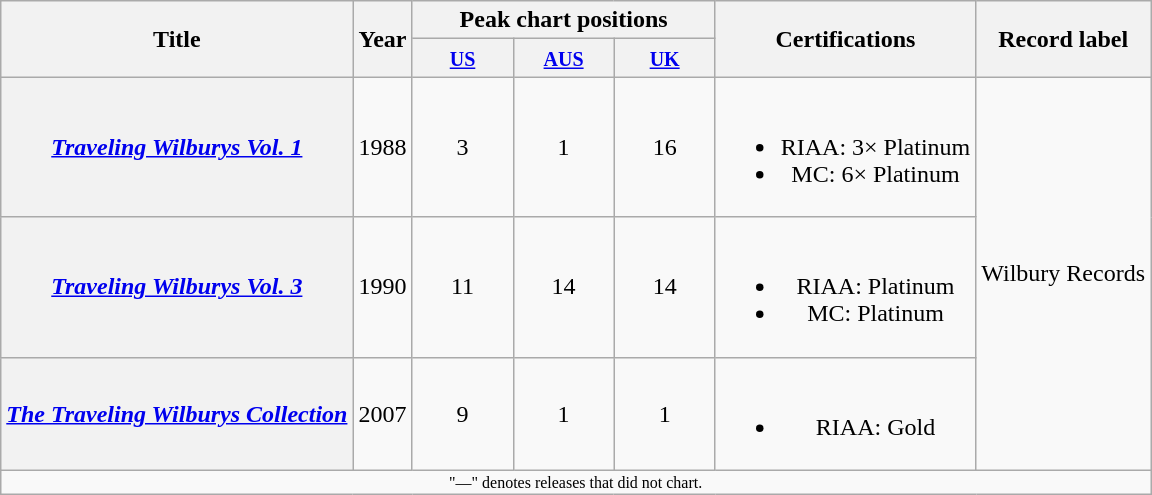<table class="wikitable plainrowheaders" style="text-align:center">
<tr>
<th rowspan="2">Title</th>
<th rowspan="2">Year</th>
<th colspan="3">Peak chart positions</th>
<th rowspan="2">Certifications</th>
<th rowspan="2">Record label</th>
</tr>
<tr>
<th width="60"><small><a href='#'>US</a><br></small></th>
<th width="60"><small><a href='#'>AUS</a><br></small></th>
<th width="60"><small><a href='#'>UK</a><br></small></th>
</tr>
<tr>
<th scope="row"><em><a href='#'>Traveling Wilburys Vol. 1</a></em></th>
<td>1988</td>
<td>3</td>
<td>1</td>
<td>16</td>
<td><br><ul><li>RIAA: 3× Platinum</li><li>MC: 6× Platinum</li></ul></td>
<td rowspan="3" style="text-align:left;">Wilbury Records</td>
</tr>
<tr>
<th scope="row"><em><a href='#'>Traveling Wilburys Vol. 3</a></em></th>
<td>1990</td>
<td>11</td>
<td>14</td>
<td>14</td>
<td><br><ul><li>RIAA: Platinum</li><li>MC: Platinum</li></ul></td>
</tr>
<tr>
<th scope="row"><em><a href='#'>The Traveling Wilburys Collection</a></em></th>
<td>2007</td>
<td>9</td>
<td>1</td>
<td>1</td>
<td><br><ul><li>RIAA: Gold</li></ul></td>
</tr>
<tr>
<td colspan="7"  style="text-align:center; font-size:8pt;">"—" denotes releases that did not chart.</td>
</tr>
</table>
